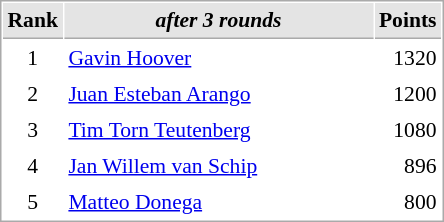<table cellspacing="1" cellpadding="3" style="border:1px solid #aaa; font-size:90%;">
<tr style="background:#e4e4e4;">
<th style="border-bottom:1px solid #aaa; width:10px;">Rank</th>
<th style="border-bottom:1px solid #aaa; width:200px; white-space:nowrap;"><em>after 3 rounds</em> </th>
<th style="border-bottom:1px solid #aaa; width:20px;">Points</th>
</tr>
<tr>
<td align=center>1</td>
<td> <a href='#'>Gavin Hoover</a></td>
<td align=right>1320</td>
</tr>
<tr>
<td align=center>2</td>
<td> <a href='#'>Juan Esteban Arango</a></td>
<td align=right>1200</td>
</tr>
<tr>
<td align=center>3</td>
<td> <a href='#'>Tim Torn Teutenberg</a></td>
<td align=right>1080</td>
</tr>
<tr>
<td align=center>4</td>
<td> <a href='#'>Jan Willem van Schip</a></td>
<td align=right>896</td>
</tr>
<tr>
<td align=center>5</td>
<td> <a href='#'>Matteo Donega</a></td>
<td align=right>800</td>
</tr>
</table>
